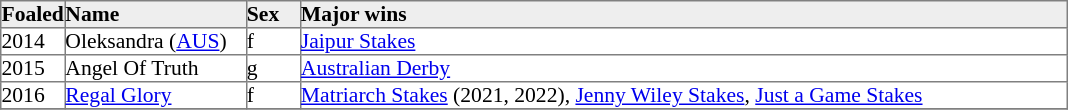<table border="1" cellpadding="0" style="border-collapse: collapse; font-size:90%">
<tr bgcolor="#eeeeee">
<td width="35px"><strong>Foaled</strong></td>
<td width="120px"><strong>Name</strong></td>
<td width="35px"><strong>Sex</strong></td>
<td width="510px"><strong>Major wins</strong></td>
</tr>
<tr>
<td>2014</td>
<td>Oleksandra (<a href='#'>AUS</a>)</td>
<td>f</td>
<td><a href='#'>Jaipur Stakes</a></td>
</tr>
<tr>
<td>2015</td>
<td>Angel Of Truth</td>
<td>g</td>
<td><a href='#'>Australian Derby</a></td>
</tr>
<tr>
<td>2016</td>
<td><a href='#'>Regal Glory</a></td>
<td>f</td>
<td><a href='#'>Matriarch Stakes</a> (2021, 2022), <a href='#'>Jenny Wiley Stakes</a>, <a href='#'>Just a Game Stakes</a></td>
</tr>
<tr>
</tr>
</table>
